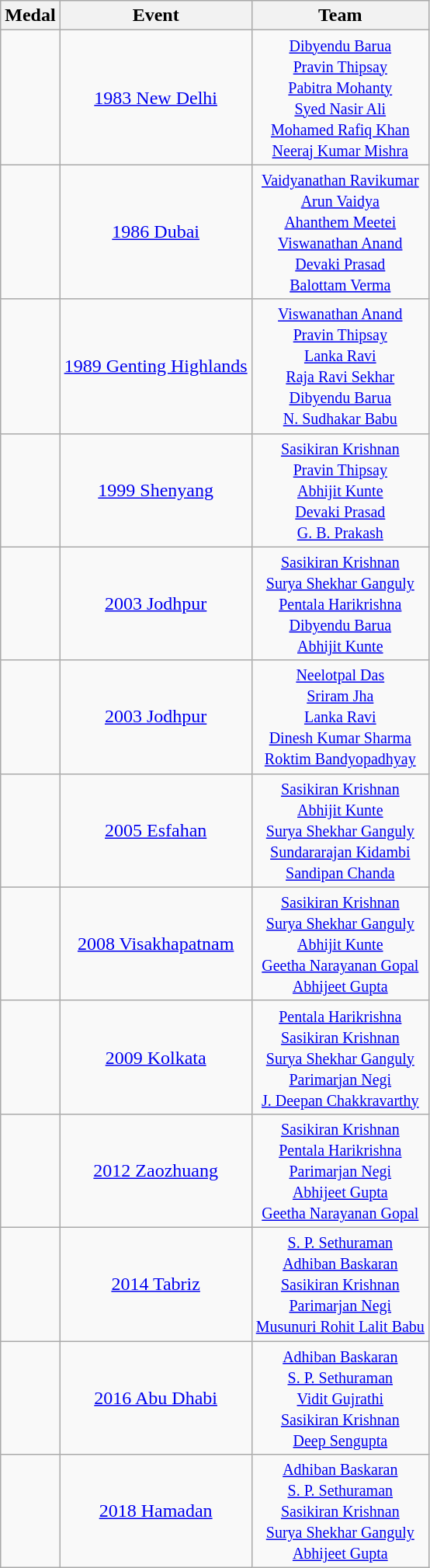<table class="wikitable sortable" style="text-align:center">
<tr>
<th>Medal</th>
<th>Event</th>
<th>Team</th>
</tr>
<tr>
<td></td>
<td><a href='#'>1983 New Delhi</a></td>
<td><small><a href='#'>Dibyendu Barua</a><br><a href='#'>Pravin Thipsay</a><br><a href='#'>Pabitra Mohanty</a><br><a href='#'>Syed Nasir Ali</a><br><a href='#'>Mohamed Rafiq Khan</a><br><a href='#'>Neeraj Kumar Mishra</a></small></td>
</tr>
<tr>
<td></td>
<td><a href='#'>1986 Dubai</a></td>
<td><small><a href='#'>Vaidyanathan Ravikumar</a><br><a href='#'>Arun Vaidya</a><br><a href='#'>Ahanthem Meetei</a><br><a href='#'>Viswanathan Anand</a><br><a href='#'>Devaki Prasad</a><br><a href='#'>Balottam Verma</a></small></td>
</tr>
<tr>
<td></td>
<td><a href='#'>1989 Genting Highlands</a></td>
<td><small><a href='#'>Viswanathan Anand</a><br><a href='#'>Pravin Thipsay</a><br><a href='#'>Lanka Ravi</a><br><a href='#'>Raja Ravi Sekhar</a><br><a href='#'>Dibyendu Barua</a><br><a href='#'>N. Sudhakar Babu</a></small></td>
</tr>
<tr>
<td></td>
<td><a href='#'>1999 Shenyang</a></td>
<td><small><a href='#'>Sasikiran Krishnan</a><br><a href='#'>Pravin Thipsay</a><br><a href='#'>Abhijit Kunte</a><br><a href='#'>Devaki Prasad</a><br><a href='#'>G. B. Prakash</a></small></td>
</tr>
<tr>
<td></td>
<td><a href='#'>2003 Jodhpur</a></td>
<td><small><a href='#'>Sasikiran Krishnan</a><br><a href='#'>Surya Shekhar Ganguly</a><br><a href='#'>Pentala Harikrishna</a><br><a href='#'>Dibyendu Barua</a><br><a href='#'>Abhijit Kunte</a></small></td>
</tr>
<tr>
<td></td>
<td><a href='#'>2003 Jodhpur</a></td>
<td><small><a href='#'>Neelotpal Das</a><br><a href='#'>Sriram Jha</a><br><a href='#'>Lanka Ravi</a><br><a href='#'>Dinesh Kumar Sharma</a><br><a href='#'>Roktim Bandyopadhyay</a></small></td>
</tr>
<tr>
<td></td>
<td><a href='#'>2005 Esfahan</a></td>
<td><small><a href='#'>Sasikiran Krishnan</a><br><a href='#'>Abhijit Kunte</a><br><a href='#'>Surya Shekhar Ganguly</a><br><a href='#'>Sundararajan Kidambi</a><br><a href='#'>Sandipan Chanda</a></small></td>
</tr>
<tr>
<td></td>
<td><a href='#'>2008 Visakhapatnam</a></td>
<td><small><a href='#'>Sasikiran Krishnan</a><br><a href='#'>Surya Shekhar Ganguly</a><br><a href='#'>Abhijit Kunte</a><br><a href='#'>Geetha Narayanan Gopal</a><br><a href='#'>Abhijeet Gupta</a></small></td>
</tr>
<tr>
<td></td>
<td><a href='#'>2009 Kolkata</a></td>
<td><small><a href='#'>Pentala Harikrishna</a><br><a href='#'>Sasikiran Krishnan</a><br><a href='#'>Surya Shekhar Ganguly</a><br><a href='#'>Parimarjan Negi</a><br><a href='#'>J. Deepan Chakkravarthy</a></small></td>
</tr>
<tr>
<td></td>
<td><a href='#'>2012 Zaozhuang</a></td>
<td><small><a href='#'>Sasikiran Krishnan</a><br><a href='#'>Pentala Harikrishna</a><br><a href='#'>Parimarjan Negi</a><br><a href='#'>Abhijeet Gupta</a><br><a href='#'>Geetha Narayanan Gopal</a></small></td>
</tr>
<tr>
<td></td>
<td><a href='#'>2014 Tabriz</a></td>
<td><small><a href='#'>S. P. Sethuraman</a><br><a href='#'>Adhiban Baskaran</a><br><a href='#'>Sasikiran Krishnan</a><br><a href='#'>Parimarjan Negi</a><br><a href='#'>Musunuri Rohit Lalit Babu</a></small></td>
</tr>
<tr>
<td></td>
<td><a href='#'>2016 Abu Dhabi</a></td>
<td><small><a href='#'>Adhiban Baskaran</a><br><a href='#'>S. P. Sethuraman</a><br><a href='#'>Vidit Gujrathi</a><br><a href='#'>Sasikiran Krishnan</a><br><a href='#'>Deep Sengupta</a></small></td>
</tr>
<tr>
<td></td>
<td><a href='#'>2018 Hamadan</a></td>
<td><small><a href='#'>Adhiban Baskaran</a><br><a href='#'>S. P. Sethuraman</a><br><a href='#'>Sasikiran Krishnan</a><br><a href='#'>Surya Shekhar Ganguly</a><br><a href='#'>Abhijeet Gupta</a></small></td>
</tr>
</table>
